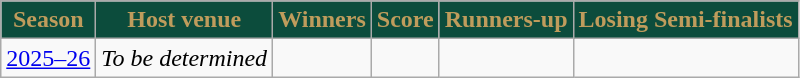<table class="wikitable">
<tr>
<th style="background-color:#0C4C3C; color: #BF9C5C">Season</th>
<th style="background-color:#0C4C3C; color: #BF9C5C">Host venue</th>
<th style="background-color:#0C4C3C; color: #BF9C5C">Winners</th>
<th style="background-color:#0C4C3C; color: #BF9C5C">Score</th>
<th style="background-color:#0C4C3C; color: #BF9C5C">Runners-up</th>
<th style="background-color:#0C4C3C; color: #BF9C5C">Losing Semi-finalists</th>
</tr>
<tr>
<td><a href='#'>2025–26</a></td>
<td><em>To be determined</em></td>
<td></td>
<td></td>
<td></td>
<td></td>
</tr>
</table>
